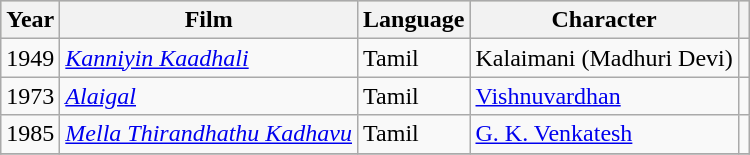<table class="wikitable sortable">
<tr bgcolor="#CCCCC" align="center">
<th>Year</th>
<th>Film</th>
<th>Language</th>
<th>Character</th>
<th class="unsortable"></th>
</tr>
<tr>
<td>1949</td>
<td><em><a href='#'>Kanniyin Kaadhali</a></em></td>
<td>Tamil</td>
<td>Kalaimani (Madhuri Devi)</td>
<td></td>
</tr>
<tr>
<td>1973</td>
<td><em><a href='#'>Alaigal</a></em></td>
<td>Tamil</td>
<td><a href='#'>Vishnuvardhan</a></td>
<td></td>
</tr>
<tr>
<td>1985</td>
<td><em><a href='#'>Mella Thirandhathu Kadhavu</a></em></td>
<td>Tamil</td>
<td><a href='#'>G. K. Venkatesh</a></td>
<td></td>
</tr>
<tr>
</tr>
</table>
